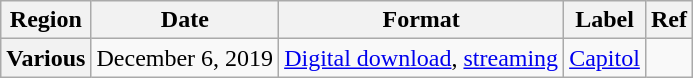<table class="wikitable plainrowheaders">
<tr>
<th>Region</th>
<th>Date</th>
<th>Format</th>
<th>Label</th>
<th>Ref</th>
</tr>
<tr>
<th scope="row">Various</th>
<td>December 6, 2019</td>
<td><a href='#'>Digital download</a>, <a href='#'>streaming</a></td>
<td><a href='#'>Capitol</a></td>
<td></td>
</tr>
</table>
